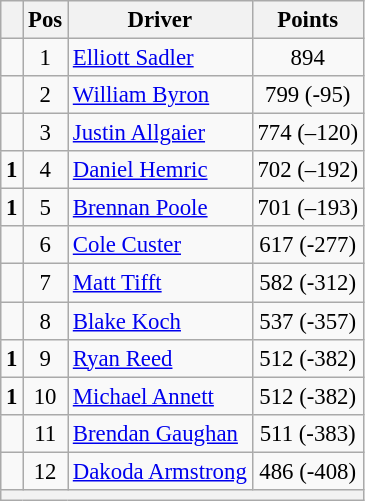<table class="wikitable" style="font-size: 95%;">
<tr>
<th></th>
<th>Pos</th>
<th>Driver</th>
<th>Points</th>
</tr>
<tr>
<td align="left"></td>
<td style="text-align:center;">1</td>
<td><a href='#'>Elliott Sadler</a></td>
<td style="text-align:center;">894</td>
</tr>
<tr>
<td align="left"></td>
<td style="text-align:center;">2</td>
<td><a href='#'>William Byron</a></td>
<td style="text-align:center;">799 (-95)</td>
</tr>
<tr>
<td align="left"></td>
<td style="text-align:center;">3</td>
<td><a href='#'>Justin Allgaier</a></td>
<td style="text-align:center;">774 (–120)</td>
</tr>
<tr>
<td align="left"> <strong>1</strong></td>
<td style="text-align:center;">4</td>
<td><a href='#'>Daniel Hemric</a></td>
<td style="text-align:center;">702 (–192)</td>
</tr>
<tr>
<td align="left"> <strong>1</strong></td>
<td style="text-align:center;">5</td>
<td><a href='#'>Brennan Poole</a></td>
<td style="text-align:center;">701 (–193)</td>
</tr>
<tr>
<td align="left"></td>
<td style="text-align:center;">6</td>
<td><a href='#'>Cole Custer</a></td>
<td style="text-align:center;">617 (-277)</td>
</tr>
<tr>
<td align="left"></td>
<td style="text-align:center;">7</td>
<td><a href='#'>Matt Tifft</a></td>
<td style="text-align:center;">582 (-312)</td>
</tr>
<tr>
<td align="left"></td>
<td style="text-align:center;">8</td>
<td><a href='#'>Blake Koch</a></td>
<td style="text-align:center;">537 (-357)</td>
</tr>
<tr>
<td align="left"> <strong>1</strong></td>
<td style="text-align:center;">9</td>
<td><a href='#'>Ryan Reed</a></td>
<td style="text-align:center;">512 (-382)</td>
</tr>
<tr>
<td align="left"> <strong>1</strong></td>
<td style="text-align:center;">10</td>
<td><a href='#'>Michael Annett</a></td>
<td style="text-align:center;">512 (-382)</td>
</tr>
<tr>
<td align="left"></td>
<td style="text-align:center;">11</td>
<td><a href='#'>Brendan Gaughan</a></td>
<td style="text-align:center;">511 (-383)</td>
</tr>
<tr>
<td align="left"></td>
<td style="text-align:center;">12</td>
<td><a href='#'>Dakoda Armstrong</a></td>
<td style="text-align:center;">486 (-408)</td>
</tr>
<tr class="sortbottom">
<th colspan="9"></th>
</tr>
</table>
